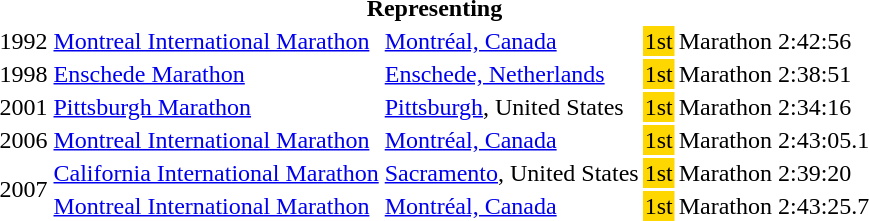<table>
<tr>
<th colspan="6">Representing </th>
</tr>
<tr>
<td>1992</td>
<td><a href='#'>Montreal International Marathon</a></td>
<td><a href='#'>Montréal, Canada</a></td>
<td bgcolor="gold">1st</td>
<td>Marathon</td>
<td>2:42:56</td>
</tr>
<tr>
<td>1998</td>
<td><a href='#'>Enschede Marathon</a></td>
<td><a href='#'>Enschede, Netherlands</a></td>
<td bgcolor="gold">1st</td>
<td>Marathon</td>
<td>2:38:51</td>
</tr>
<tr>
<td>2001</td>
<td><a href='#'>Pittsburgh Marathon</a></td>
<td><a href='#'>Pittsburgh</a>, United States</td>
<td bgcolor="gold">1st</td>
<td>Marathon</td>
<td>2:34:16</td>
</tr>
<tr>
<td>2006</td>
<td><a href='#'>Montreal International Marathon</a></td>
<td><a href='#'>Montréal, Canada</a></td>
<td bgcolor="gold">1st</td>
<td>Marathon</td>
<td>2:43:05.1</td>
</tr>
<tr>
<td rowspan=2>2007</td>
<td><a href='#'>California International Marathon</a></td>
<td><a href='#'>Sacramento</a>, United States</td>
<td bgcolor="gold">1st</td>
<td>Marathon</td>
<td>2:39:20</td>
</tr>
<tr>
<td><a href='#'>Montreal International Marathon</a></td>
<td><a href='#'>Montréal, Canada</a></td>
<td bgcolor="gold">1st</td>
<td>Marathon</td>
<td>2:43:25.7</td>
</tr>
</table>
